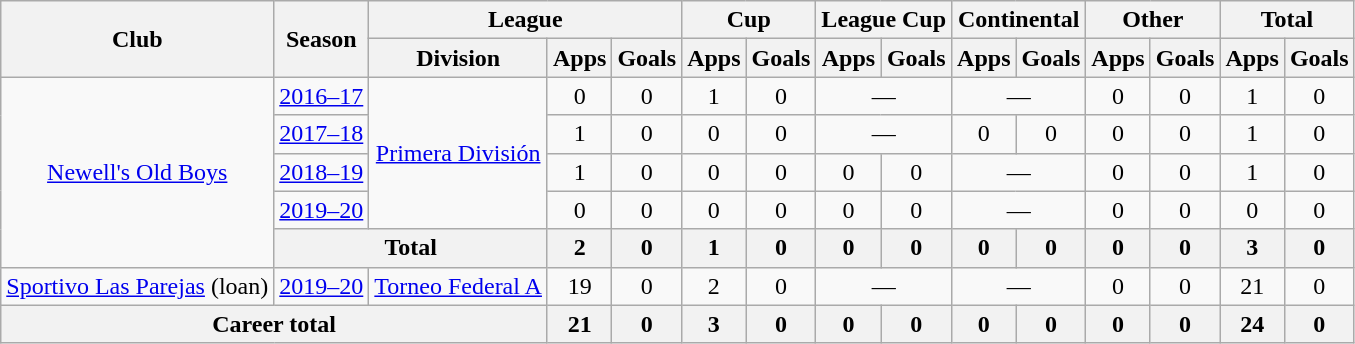<table class="wikitable" style="text-align:center">
<tr>
<th rowspan="2">Club</th>
<th rowspan="2">Season</th>
<th colspan="3">League</th>
<th colspan="2">Cup</th>
<th colspan="2">League Cup</th>
<th colspan="2">Continental</th>
<th colspan="2">Other</th>
<th colspan="2">Total</th>
</tr>
<tr>
<th>Division</th>
<th>Apps</th>
<th>Goals</th>
<th>Apps</th>
<th>Goals</th>
<th>Apps</th>
<th>Goals</th>
<th>Apps</th>
<th>Goals</th>
<th>Apps</th>
<th>Goals</th>
<th>Apps</th>
<th>Goals</th>
</tr>
<tr>
<td rowspan="5"><a href='#'>Newell's Old Boys</a></td>
<td><a href='#'>2016–17</a></td>
<td rowspan="4"><a href='#'>Primera División</a></td>
<td>0</td>
<td>0</td>
<td>1</td>
<td>0</td>
<td colspan="2">—</td>
<td colspan="2">—</td>
<td>0</td>
<td>0</td>
<td>1</td>
<td>0</td>
</tr>
<tr>
<td><a href='#'>2017–18</a></td>
<td>1</td>
<td>0</td>
<td>0</td>
<td>0</td>
<td colspan="2">—</td>
<td>0</td>
<td>0</td>
<td>0</td>
<td>0</td>
<td>1</td>
<td>0</td>
</tr>
<tr>
<td><a href='#'>2018–19</a></td>
<td>1</td>
<td>0</td>
<td>0</td>
<td>0</td>
<td>0</td>
<td>0</td>
<td colspan="2">—</td>
<td>0</td>
<td>0</td>
<td>1</td>
<td>0</td>
</tr>
<tr>
<td><a href='#'>2019–20</a></td>
<td>0</td>
<td>0</td>
<td>0</td>
<td>0</td>
<td>0</td>
<td>0</td>
<td colspan="2">—</td>
<td>0</td>
<td>0</td>
<td>0</td>
<td>0</td>
</tr>
<tr>
<th colspan="2">Total</th>
<th>2</th>
<th>0</th>
<th>1</th>
<th>0</th>
<th>0</th>
<th>0</th>
<th>0</th>
<th>0</th>
<th>0</th>
<th>0</th>
<th>3</th>
<th>0</th>
</tr>
<tr>
<td rowspan="1"><a href='#'>Sportivo Las Parejas</a> (loan)</td>
<td><a href='#'>2019–20</a></td>
<td rowspan="1"><a href='#'>Torneo Federal A</a></td>
<td>19</td>
<td>0</td>
<td>2</td>
<td>0</td>
<td colspan="2">—</td>
<td colspan="2">—</td>
<td>0</td>
<td>0</td>
<td>21</td>
<td>0</td>
</tr>
<tr>
<th colspan="3">Career total</th>
<th>21</th>
<th>0</th>
<th>3</th>
<th>0</th>
<th>0</th>
<th>0</th>
<th>0</th>
<th>0</th>
<th>0</th>
<th>0</th>
<th>24</th>
<th>0</th>
</tr>
</table>
